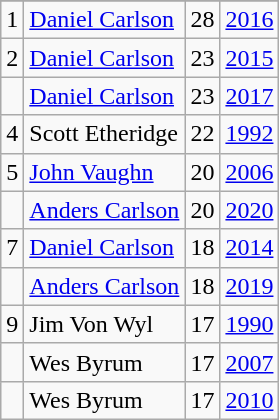<table class="wikitable">
<tr>
</tr>
<tr>
<td>1</td>
<td><a href='#'>Daniel Carlson</a></td>
<td>28</td>
<td><a href='#'>2016</a></td>
</tr>
<tr>
<td>2</td>
<td><a href='#'>Daniel Carlson</a></td>
<td>23</td>
<td><a href='#'>2015</a></td>
</tr>
<tr>
<td></td>
<td><a href='#'>Daniel Carlson</a></td>
<td>23</td>
<td><a href='#'>2017</a></td>
</tr>
<tr>
<td>4</td>
<td>Scott Etheridge</td>
<td>22</td>
<td><a href='#'>1992</a></td>
</tr>
<tr>
<td>5</td>
<td><a href='#'>John Vaughn</a></td>
<td>20</td>
<td><a href='#'>2006</a></td>
</tr>
<tr>
<td></td>
<td><a href='#'>Anders Carlson</a></td>
<td>20</td>
<td><a href='#'>2020</a></td>
</tr>
<tr>
<td>7</td>
<td><a href='#'>Daniel Carlson</a></td>
<td>18</td>
<td><a href='#'>2014</a></td>
</tr>
<tr>
<td></td>
<td><a href='#'>Anders Carlson</a></td>
<td>18</td>
<td><a href='#'>2019</a></td>
</tr>
<tr>
<td>9</td>
<td>Jim Von Wyl</td>
<td>17</td>
<td><a href='#'>1990</a></td>
</tr>
<tr>
<td></td>
<td>Wes Byrum</td>
<td>17</td>
<td><a href='#'>2007</a></td>
</tr>
<tr>
<td></td>
<td>Wes Byrum</td>
<td>17</td>
<td><a href='#'>2010</a></td>
</tr>
</table>
